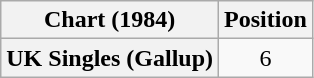<table class="wikitable plainrowheaders">
<tr>
<th scope="col">Chart (1984)</th>
<th scope="col">Position</th>
</tr>
<tr>
<th scope="row">UK Singles (Gallup)</th>
<td style="text-align:center;">6</td>
</tr>
</table>
